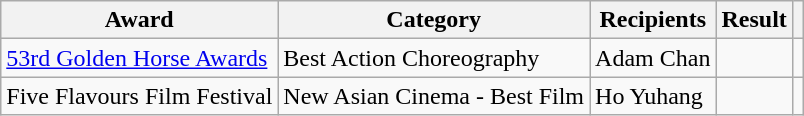<table class="wikitable sortable">
<tr>
<th>Award</th>
<th>Category</th>
<th>Recipients</th>
<th>Result</th>
<th></th>
</tr>
<tr>
<td><a href='#'>53rd Golden Horse Awards</a></td>
<td>Best Action Choreography</td>
<td>Adam Chan</td>
<td></td>
<td></td>
</tr>
<tr>
<td>Five Flavours Film Festival</td>
<td>New Asian Cinema - Best Film</td>
<td>Ho Yuhang</td>
<td></td>
<td></td>
</tr>
</table>
